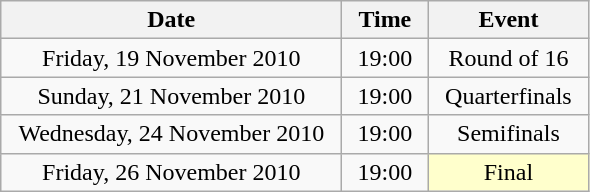<table class = "wikitable" style="text-align:center;">
<tr>
<th width=220>Date</th>
<th width=50>Time</th>
<th width=100>Event</th>
</tr>
<tr>
<td>Friday, 19 November 2010</td>
<td>19:00</td>
<td>Round of 16</td>
</tr>
<tr>
<td>Sunday, 21 November 2010</td>
<td>19:00</td>
<td>Quarterfinals</td>
</tr>
<tr>
<td>Wednesday, 24 November 2010</td>
<td>19:00</td>
<td>Semifinals</td>
</tr>
<tr>
<td>Friday, 26 November 2010</td>
<td>19:00</td>
<td bgcolor=ffffcc>Final</td>
</tr>
</table>
